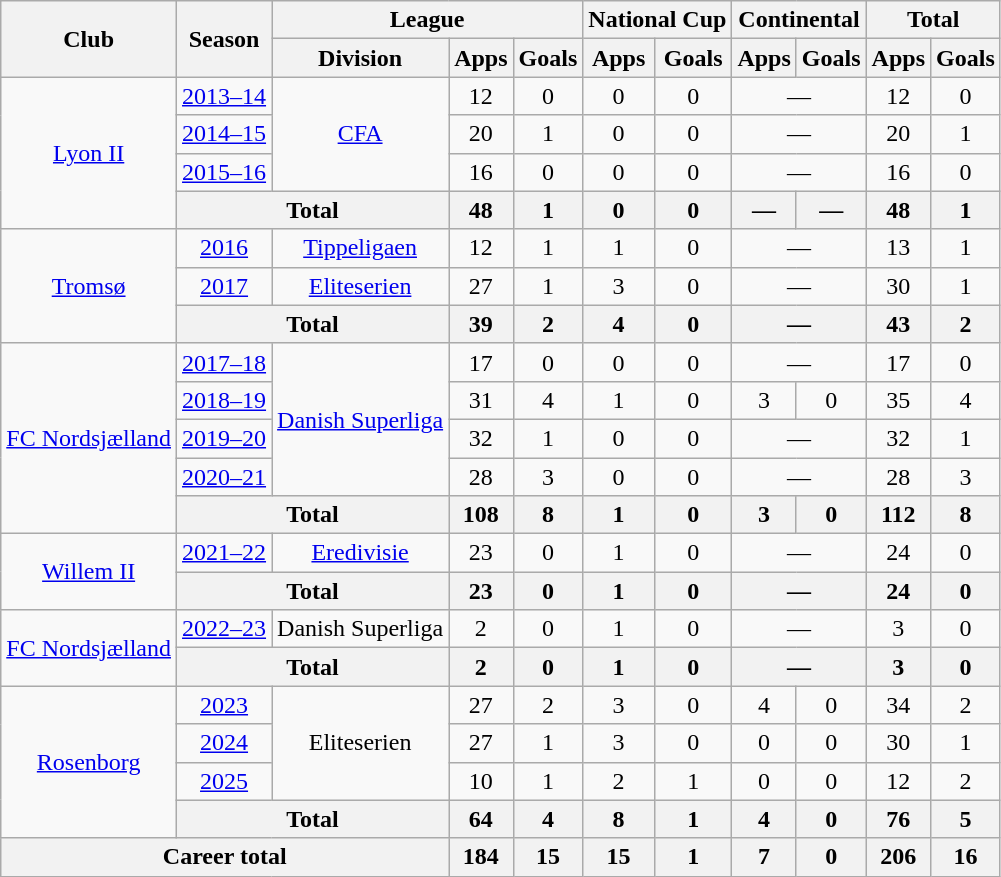<table class="wikitable" style="text-align: center;">
<tr>
<th rowspan="2">Club</th>
<th rowspan="2">Season</th>
<th colspan="3">League</th>
<th colspan="2">National Cup</th>
<th colspan="2">Continental</th>
<th colspan="2">Total</th>
</tr>
<tr>
<th>Division</th>
<th>Apps</th>
<th>Goals</th>
<th>Apps</th>
<th>Goals</th>
<th>Apps</th>
<th>Goals</th>
<th>Apps</th>
<th>Goals</th>
</tr>
<tr>
<td rowspan="4"><a href='#'>Lyon II</a></td>
<td><a href='#'>2013–14</a></td>
<td rowspan="3"><a href='#'>CFA</a></td>
<td>12</td>
<td>0</td>
<td>0</td>
<td>0</td>
<td colspan="2">—</td>
<td>12</td>
<td>0</td>
</tr>
<tr>
<td><a href='#'>2014–15</a></td>
<td>20</td>
<td>1</td>
<td>0</td>
<td>0</td>
<td colspan="2">—</td>
<td>20</td>
<td>1</td>
</tr>
<tr>
<td><a href='#'>2015–16</a></td>
<td>16</td>
<td>0</td>
<td>0</td>
<td>0</td>
<td colspan="2">—</td>
<td>16</td>
<td>0</td>
</tr>
<tr>
<th colspan="2">Total</th>
<th>48</th>
<th>1</th>
<th>0</th>
<th>0</th>
<th>—</th>
<th>—</th>
<th>48</th>
<th>1</th>
</tr>
<tr>
<td rowspan="3"><a href='#'>Tromsø</a></td>
<td><a href='#'>2016</a></td>
<td><a href='#'>Tippeligaen</a></td>
<td>12</td>
<td>1</td>
<td>1</td>
<td>0</td>
<td colspan="2">—</td>
<td>13</td>
<td>1</td>
</tr>
<tr>
<td><a href='#'>2017</a></td>
<td><a href='#'>Eliteserien</a></td>
<td>27</td>
<td>1</td>
<td>3</td>
<td>0</td>
<td colspan="2">—</td>
<td>30</td>
<td>1</td>
</tr>
<tr>
<th colspan="2">Total</th>
<th>39</th>
<th>2</th>
<th>4</th>
<th>0</th>
<th colspan="2">—</th>
<th>43</th>
<th>2</th>
</tr>
<tr>
<td rowspan="5"><a href='#'>FC Nordsjælland</a></td>
<td><a href='#'>2017–18</a></td>
<td rowspan="4"><a href='#'>Danish Superliga</a></td>
<td>17</td>
<td>0</td>
<td>0</td>
<td>0</td>
<td colspan="2">—</td>
<td>17</td>
<td>0</td>
</tr>
<tr>
<td><a href='#'>2018–19</a></td>
<td>31</td>
<td>4</td>
<td>1</td>
<td>0</td>
<td>3</td>
<td>0</td>
<td>35</td>
<td>4</td>
</tr>
<tr>
<td><a href='#'>2019–20</a></td>
<td>32</td>
<td>1</td>
<td>0</td>
<td>0</td>
<td colspan="2">—</td>
<td>32</td>
<td>1</td>
</tr>
<tr>
<td><a href='#'>2020–21</a></td>
<td>28</td>
<td>3</td>
<td>0</td>
<td>0</td>
<td colspan="2">—</td>
<td>28</td>
<td>3</td>
</tr>
<tr>
<th colspan="2">Total</th>
<th>108</th>
<th>8</th>
<th>1</th>
<th>0</th>
<th>3</th>
<th>0</th>
<th>112</th>
<th>8</th>
</tr>
<tr>
<td rowspan="2"><a href='#'>Willem II</a></td>
<td><a href='#'>2021–22</a></td>
<td><a href='#'>Eredivisie</a></td>
<td>23</td>
<td>0</td>
<td>1</td>
<td>0</td>
<td colspan="2">—</td>
<td>24</td>
<td>0</td>
</tr>
<tr>
<th colspan="2">Total</th>
<th>23</th>
<th>0</th>
<th>1</th>
<th>0</th>
<th colspan="2">—</th>
<th>24</th>
<th>0</th>
</tr>
<tr>
<td rowspan="2"><a href='#'>FC Nordsjælland</a></td>
<td><a href='#'>2022–23</a></td>
<td>Danish Superliga</td>
<td>2</td>
<td>0</td>
<td>1</td>
<td>0</td>
<td colspan="2">—</td>
<td>3</td>
<td>0</td>
</tr>
<tr>
<th colspan="2">Total</th>
<th>2</th>
<th>0</th>
<th>1</th>
<th>0</th>
<th colspan="2">—</th>
<th>3</th>
<th>0</th>
</tr>
<tr>
<td rowspan="4"><a href='#'>Rosenborg</a></td>
<td><a href='#'>2023</a></td>
<td rowspan="3">Eliteserien</td>
<td>27</td>
<td>2</td>
<td>3</td>
<td>0</td>
<td>4</td>
<td>0</td>
<td>34</td>
<td>2</td>
</tr>
<tr>
<td><a href='#'>2024</a></td>
<td>27</td>
<td>1</td>
<td>3</td>
<td>0</td>
<td>0</td>
<td>0</td>
<td>30</td>
<td>1</td>
</tr>
<tr>
<td><a href='#'>2025</a></td>
<td>10</td>
<td>1</td>
<td>2</td>
<td>1</td>
<td>0</td>
<td>0</td>
<td>12</td>
<td>2</td>
</tr>
<tr>
<th colspan="2">Total</th>
<th>64</th>
<th>4</th>
<th>8</th>
<th>1</th>
<th>4</th>
<th>0</th>
<th>76</th>
<th>5</th>
</tr>
<tr>
<th colspan="3">Career total</th>
<th>184</th>
<th>15</th>
<th>15</th>
<th>1</th>
<th>7</th>
<th>0</th>
<th>206</th>
<th>16</th>
</tr>
</table>
